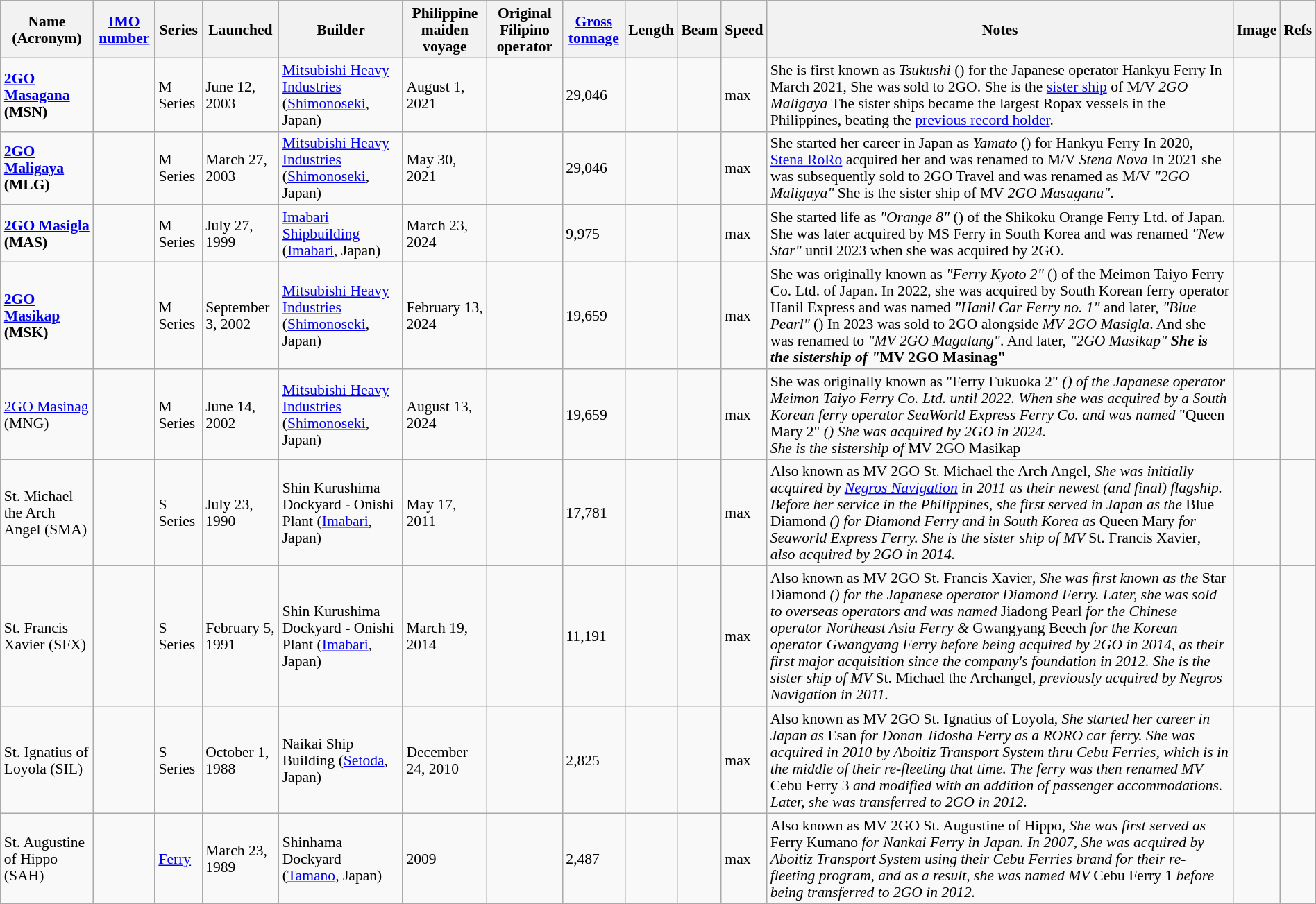<table class="wikitable sortable sticky-header" style="text-align:left; font-size:90%; line-height:16px; width:100%;">
<tr>
<th>Name (Acronym)</th>
<th><a href='#'>IMO number</a></th>
<th>Series</th>
<th>Launched</th>
<th>Builder</th>
<th>Philippine maiden voyage</th>
<th>Original Filipino operator</th>
<th><a href='#'>Gross tonnage</a></th>
<th>Length</th>
<th>Beam</th>
<th>Speed</th>
<th>Notes</th>
<th>Image</th>
<th class="unsortable">Refs</th>
</tr>
<tr>
<td><strong><a href='#'>2GO Masagana</a> (MSN)</strong></td>
<td></td>
<td>M Series</td>
<td>June 12, 2003</td>
<td><a href='#'>Mitsubishi Heavy Industries</a> (<a href='#'>Shimonoseki</a>, Japan)</td>
<td>August 1, 2021</td>
<td></td>
<td>29,046</td>
<td></td>
<td></td>
<td> max</td>
<td> She is first known as <em>Tsukushi</em> () for the Japanese operator Hankyu Ferry In March 2021, She was sold to 2GO. She is the <a href='#'>sister ship</a> of M/V <em>2GO Maligaya</em> The sister ships became the largest Ropax vessels in the Philippines, beating the <a href='#'>previous record holder</a>.</td>
<td></td>
<td></td>
</tr>
<tr>
<td><strong><a href='#'>2GO Maligaya</a> (MLG)</strong></td>
<td></td>
<td>M Series</td>
<td>March 27, 2003</td>
<td><a href='#'>Mitsubishi Heavy Industries</a> (<a href='#'>Shimonoseki</a>, Japan)</td>
<td>May 30, 2021</td>
<td></td>
<td>29,046</td>
<td></td>
<td></td>
<td> max</td>
<td> She started her career in Japan as <em>Yamato</em> () for Hankyu Ferry In 2020, <a href='#'>Stena RoRo</a> acquired her and was renamed to M/V <em>Stena Nova</em> In 2021 she was subsequently sold to 2GO Travel and was renamed as M/V <em>"2GO Maligaya"</em>  She is the sister ship of MV <em>2GO Masagana"</em>.</td>
<td></td>
<td></td>
</tr>
<tr>
<td><strong><a href='#'>2GO Masigla</a> (MAS)</strong></td>
<td></td>
<td>M Series</td>
<td>July 27, 1999</td>
<td><a href='#'>Imabari Shipbuilding</a> (<a href='#'>Imabari</a>, Japan)</td>
<td>March 23, 2024</td>
<td></td>
<td>9,975</td>
<td></td>
<td></td>
<td> max</td>
<td> She started life as <em>"Orange 8"</em> () of the Shikoku Orange Ferry Ltd. of Japan. She was later acquired by MS Ferry in South Korea and was renamed <em>"New Star"</em> until 2023 when she was acquired by 2GO.</td>
<td></td>
<td></td>
</tr>
<tr>
<td><strong><a href='#'>2GO Masikap</a> (MSK)</strong></td>
<td></td>
<td>M Series</td>
<td>September 3, 2002</td>
<td><a href='#'>Mitsubishi Heavy Industries</a> (<a href='#'>Shimonoseki</a>, Japan)</td>
<td>February 13, 2024</td>
<td></td>
<td>19,659</td>
<td></td>
<td></td>
<td> max</td>
<td> She was originally known as <em>"Ferry Kyoto 2"</em> () of the Meimon Taiyo Ferry Co. Ltd. of Japan. In 2022, she was acquired by South Korean ferry operator Hanil Express and was named <em>"Hanil Car Ferry no. 1"</em> and later, <em>"Blue Pearl"</em> () In 2023 was sold to 2GO alongside <em>MV 2GO Masigla</em>. And she was renamed to <em>"MV 2GO Magalang"</em>. And later, <em>"2GO Masikap"<strong> She is the sistership of "</em>MV 2GO Masinag"<em></td>
<td></td>
<td></td>
</tr>
<tr>
<td></strong><a href='#'>2GO Masinag</a> (MNG)<strong></td>
<td></td>
<td>M Series</td>
<td>June 14, 2002</td>
<td><a href='#'>Mitsubishi Heavy Industries</a> (<a href='#'>Shimonoseki</a>, Japan)</td>
<td>August 13, 2024</td>
<td></td>
<td>19,659</td>
<td></td>
<td></td>
<td> max</td>
<td> She was originally known as </em>"Ferry Fukuoka 2"<em> () of the Japanese operator Meimon Taiyo Ferry Co. Ltd. until 2022. When she was acquired by a South Korean ferry operator SeaWorld Express Ferry Co. and was named </em>"Queen Mary 2"<em> () She was acquired by 2GO in 2024.<br>She is the sistership of </em>MV<em> </em>2GO Masikap<em></td>
<td></td>
<td></td>
</tr>
<tr>
<td></strong>St. Michael the Arch Angel (SMA)<strong></td>
<td></td>
<td>S Series</td>
<td>July 23, 1990</td>
<td>Shin Kurushima Dockyard - Onishi Plant (<a href='#'>Imabari</a>, Japan)</td>
<td>May 17, 2011</td>
<td></td>
<td>17,781</td>
<td></td>
<td></td>
<td> max</td>
<td>Also known as MV </em>2GO St. Michael the Arch Angel<em>, She was initially acquired by <a href='#'>Negros Navigation</a> in 2011 as their newest (and final) flagship. Before her service in the Philippines, she first served in Japan as the </em>Blue Diamond<em> () for Diamond Ferry and in South Korea as </em>Queen Mary<em> for Seaworld Express Ferry. She is the sister ship of MV </em>St. Francis Xavier<em>, also acquired by 2GO in 2014.</td>
<td></td>
<td></td>
</tr>
<tr>
<td></strong>St. Francis Xavier (SFX)<strong></td>
<td></td>
<td>S Series</td>
<td>February 5, 1991</td>
<td>Shin Kurushima Dockyard - Onishi Plant (<a href='#'>Imabari</a>, Japan)</td>
<td>March 19, 2014</td>
<td></td>
<td>11,191</td>
<td></td>
<td></td>
<td> max</td>
<td>Also known as MV </em>2GO St. Francis Xavier<em>, She was first known as the </em>Star Diamond<em> () for the Japanese operator Diamond Ferry. Later, she was sold to overseas operators and was named </em>Jiadong Pearl<em> for the Chinese operator Northeast Asia Ferry & </em>Gwangyang Beech<em> for the Korean operator Gwangyang Ferry before being acquired by 2GO in 2014, as their first major acquisition since the company's foundation in 2012. She is the sister ship of MV </em>St. Michael the Archangel<em>, previously acquired by Negros Navigation in 2011.</td>
<td></td>
<td></td>
</tr>
<tr>
<td></strong>St. Ignatius of Loyola (SIL)<strong></td>
<td></td>
<td>S Series</td>
<td>October 1, 1988</td>
<td>Naikai Ship Building (<a href='#'>Setoda</a>, Japan)</td>
<td>December 24, 2010</td>
<td></td>
<td>2,825</td>
<td></td>
<td></td>
<td> max</td>
<td>Also known as MV </em>2GO St. Ignatius of Loyola<em>, She started her career in Japan as </em>Esan<em> for Donan Jidosha Ferry as a RORO car ferry. She was acquired in 2010 by Aboitiz Transport System thru Cebu Ferries, which is in the middle of their re-fleeting that time. The ferry was then renamed MV </em>Cebu Ferry 3<em> and modified with an addition of passenger accommodations. Later, she was transferred to 2GO in 2012.</td>
<td></td>
<td></td>
</tr>
<tr>
<td></strong>St. Augustine of Hippo (SAH)<strong></td>
<td></td>
<td><a href='#'>Ferry</a></td>
<td>March 23, 1989</td>
<td>Shinhama Dockyard (<a href='#'>Tamano</a>, Japan)</td>
<td>2009</td>
<td></td>
<td>2,487</td>
<td></td>
<td></td>
<td> max</td>
<td>Also known as MV </em>2GO St. Augustine of Hippo<em>, She was first served as </em>Ferry Kumano<em> for Nankai Ferry in Japan. In 2007, She was acquired by Aboitiz Transport System using their Cebu Ferries brand for their re-fleeting program, and as a result, she was named MV </em>Cebu Ferry 1<em> before being transferred to 2GO in 2012.</td>
<td></td>
<td></td>
</tr>
<tr>
</tr>
</table>
